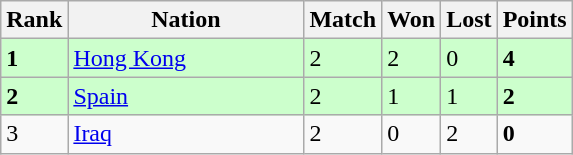<table class="wikitable">
<tr>
<th width=20>Rank</th>
<th width=150>Nation</th>
<th width=20>Match</th>
<th width=20>Won</th>
<th width=20>Lost</th>
<th width=20>Points</th>
</tr>
<tr bgcolor=ccffcc>
<td><strong>1</strong></td>
<td> <a href='#'>Hong Kong</a></td>
<td>2</td>
<td>2</td>
<td>0</td>
<td><strong>4</strong></td>
</tr>
<tr bgcolor=ccffcc>
<td><strong>2</strong></td>
<td> <a href='#'>Spain</a></td>
<td>2</td>
<td>1</td>
<td>1</td>
<td><strong>2</strong></td>
</tr>
<tr>
<td>3</td>
<td> <a href='#'>Iraq</a></td>
<td>2</td>
<td>0</td>
<td>2</td>
<td><strong>0</strong></td>
</tr>
</table>
